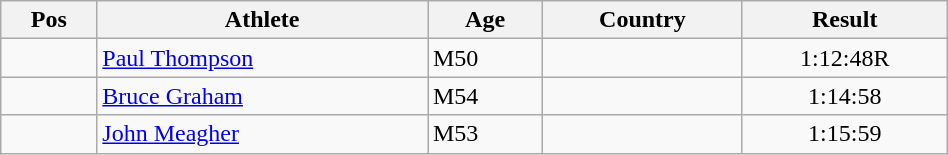<table class="wikitable"  style="text-align:center; width:50%;">
<tr>
<th>Pos</th>
<th>Athlete</th>
<th>Age</th>
<th>Country</th>
<th>Result</th>
</tr>
<tr>
<td align=center></td>
<td align=left><a href='#'>Paul Thompson</a></td>
<td align=left>M50</td>
<td align=left></td>
<td>1:12:48R</td>
</tr>
<tr>
<td align=center></td>
<td align=left><a href='#'>Bruce Graham</a></td>
<td align=left>M54</td>
<td align=left></td>
<td>1:14:58</td>
</tr>
<tr>
<td align=center></td>
<td align=left><a href='#'>John Meagher</a></td>
<td align=left>M53</td>
<td align=left></td>
<td>1:15:59</td>
</tr>
</table>
